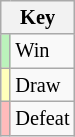<table class="wikitable" style="font-size: 85%">
<tr>
<th colspan=2>Key</th>
</tr>
<tr>
<td bgcolor=#BBF3BB></td>
<td>Win</td>
</tr>
<tr>
<td bgcolor=#FFFFBB></td>
<td>Draw</td>
</tr>
<tr>
<td bgcolor=#FFBBBB></td>
<td>Defeat</td>
</tr>
</table>
